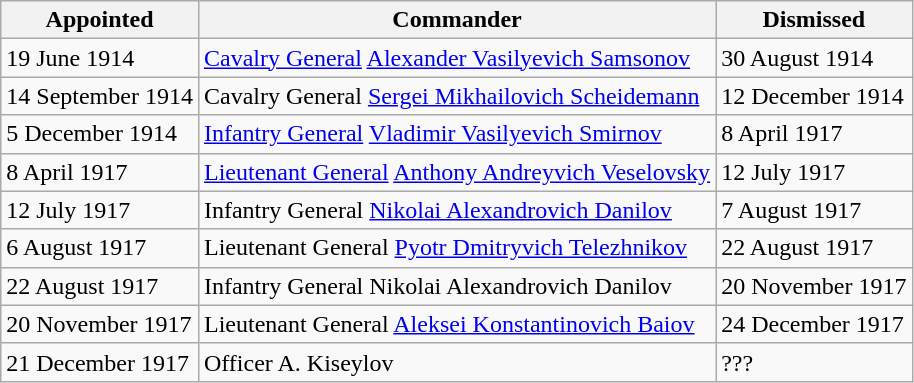<table class="wikitable">
<tr>
<th>Appointed</th>
<th>Commander</th>
<th>Dismissed</th>
</tr>
<tr>
<td>19 June 1914</td>
<td><a href='#'>Cavalry General</a> <a href='#'>Alexander Vasilyevich Samsonov</a></td>
<td>30 August 1914</td>
</tr>
<tr>
<td>14 September 1914</td>
<td>Cavalry General <a href='#'>Sergei Mikhailovich Scheidemann</a></td>
<td>12 December 1914</td>
</tr>
<tr>
<td>5 December 1914</td>
<td><a href='#'>Infantry General</a> <a href='#'>Vladimir Vasilyevich Smirnov</a></td>
<td>8 April 1917</td>
</tr>
<tr>
<td>8 April 1917</td>
<td><a href='#'>Lieutenant General</a> <a href='#'>Anthony Andreyvich Veselovsky</a></td>
<td>12 July 1917</td>
</tr>
<tr>
<td>12 July 1917</td>
<td>Infantry General <a href='#'>Nikolai Alexandrovich Danilov</a></td>
<td>7 August 1917</td>
</tr>
<tr>
<td>6 August 1917</td>
<td>Lieutenant General <a href='#'>Pyotr Dmitryvich Telezhnikov</a></td>
<td>22 August 1917</td>
</tr>
<tr>
<td>22 August 1917</td>
<td>Infantry General Nikolai Alexandrovich Danilov</td>
<td>20 November 1917</td>
</tr>
<tr>
<td>20 November 1917</td>
<td>Lieutenant General <a href='#'>Aleksei Konstantinovich Baiov</a></td>
<td>24 December 1917</td>
</tr>
<tr>
<td>21 December 1917</td>
<td>Officer A. Kiseylov</td>
<td>???</td>
</tr>
</table>
